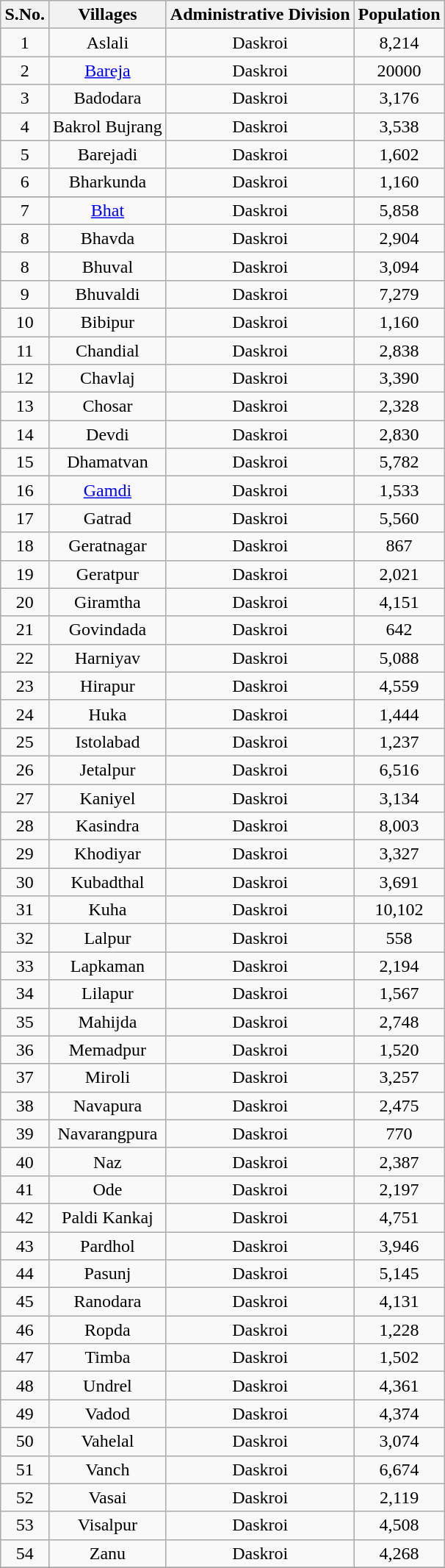<table class="wikitable" style="margin: 1em auto 1em auto;">
<tr>
<th align="center" valign="bottom">S.No.</th>
<th align="center" valign="bottom">Villages</th>
<th align="center" valign="bottom">Administrative Division</th>
<th align="center" valign="bottom">Population</th>
</tr>
<tr valign="top">
<td align="center">1</td>
<td align="center">Aslali</td>
<td align="center">Daskroi</td>
<td align="center">8,214</td>
</tr>
<tr valign="top">
<td align="center">2</td>
<td align="center"><a href='#'>Bareja</a></td>
<td align="center">Daskroi</td>
<td align="center">20000</td>
</tr>
<tr valign="top">
<td align="center">3</td>
<td align="center">Badodara</td>
<td align="center">Daskroi</td>
<td align="center">3,176</td>
</tr>
<tr valign="top">
<td align="center">4</td>
<td align="center">Bakrol Bujrang</td>
<td align="center">Daskroi</td>
<td align="center">3,538</td>
</tr>
<tr valign="top">
<td align="center">5</td>
<td align="center">Barejadi</td>
<td align="center">Daskroi</td>
<td align="center">1,602</td>
</tr>
<tr valign="top">
<td align="center">6</td>
<td align="center">Bharkunda</td>
<td align="center">Daskroi</td>
<td align="center">1,160</td>
</tr>
<tr valign="top">
</tr>
<tr valign="top">
<td align="center">7</td>
<td align="center"><a href='#'>Bhat</a></td>
<td align="center">Daskroi</td>
<td align="center">5,858</td>
</tr>
<tr valign="top">
<td align="center">8</td>
<td align="center">Bhavda</td>
<td align="center">Daskroi</td>
<td align="center">2,904</td>
</tr>
<tr valign="top">
<td align="center">8</td>
<td align="center">Bhuval</td>
<td align="center">Daskroi</td>
<td align="center">3,094</td>
</tr>
<tr valign="top">
<td align="center">9</td>
<td align="center">Bhuvaldi</td>
<td align="center">Daskroi</td>
<td align="center">7,279</td>
</tr>
<tr valign="top">
<td align="center">10</td>
<td align="center">Bibipur</td>
<td align="center">Daskroi</td>
<td align="center">1,160</td>
</tr>
<tr valign="top">
<td align="center">11</td>
<td align="center">Chandial</td>
<td align="center">Daskroi</td>
<td align="center">2,838</td>
</tr>
<tr valign="top">
<td align="center">12</td>
<td align="center">Chavlaj</td>
<td align="center">Daskroi</td>
<td align="center">3,390</td>
</tr>
<tr valign="top">
<td align="center">13</td>
<td align="center">Chosar</td>
<td align="center">Daskroi</td>
<td align="center">2,328</td>
</tr>
<tr valign="top">
<td align="center">14</td>
<td align="center">Devdi</td>
<td align="center">Daskroi</td>
<td align="center">2,830</td>
</tr>
<tr valign="top">
<td align="center">15</td>
<td align="center">Dhamatvan</td>
<td align="center">Daskroi</td>
<td align="center">5,782</td>
</tr>
<tr valign="top">
<td align="center">16</td>
<td align="center"><a href='#'>Gamdi</a></td>
<td align="center">Daskroi</td>
<td align="center">1,533</td>
</tr>
<tr valign="top">
<td align="center">17</td>
<td align="center">Gatrad</td>
<td align="center">Daskroi</td>
<td align="center">5,560</td>
</tr>
<tr valign="top">
<td align="center">18</td>
<td align="center">Geratnagar</td>
<td align="center">Daskroi</td>
<td align="center">867</td>
</tr>
<tr valign="top">
<td align="center">19</td>
<td align="center">Geratpur</td>
<td align="center">Daskroi</td>
<td align="center">2,021</td>
</tr>
<tr valign="top">
<td align="center">20</td>
<td align="center">Giramtha</td>
<td align="center">Daskroi</td>
<td align="center">4,151</td>
</tr>
<tr valign="top">
<td align="center">21</td>
<td align="center">Govindada</td>
<td align="center">Daskroi</td>
<td align="center">642</td>
</tr>
<tr valign="top">
<td align="center">22</td>
<td align="center">Harniyav</td>
<td align="center">Daskroi</td>
<td align="center">5,088</td>
</tr>
<tr valign="top">
<td align="center">23</td>
<td align="center">Hirapur</td>
<td align="center">Daskroi</td>
<td align="center">4,559</td>
</tr>
<tr valign="top">
<td align="center">24</td>
<td align="center">Huka</td>
<td align="center">Daskroi</td>
<td align="center">1,444</td>
</tr>
<tr valign="top">
<td align="center">25</td>
<td align="center">Istolabad</td>
<td align="center">Daskroi</td>
<td align="center">1,237</td>
</tr>
<tr valign="top">
<td align="center">26</td>
<td align="center">Jetalpur</td>
<td align="center">Daskroi</td>
<td align="center">6,516</td>
</tr>
<tr valign="top">
<td align="center">27</td>
<td align="center">Kaniyel</td>
<td align="center">Daskroi</td>
<td align="center">3,134</td>
</tr>
<tr valign="top">
<td align="center">28</td>
<td align="center">Kasindra</td>
<td align="center">Daskroi</td>
<td align="center">8,003</td>
</tr>
<tr valign="top">
<td align="center">29</td>
<td align="center">Khodiyar</td>
<td align="center">Daskroi</td>
<td align="center">3,327</td>
</tr>
<tr valign="top">
<td align="center">30</td>
<td align="center">Kubadthal</td>
<td align="center">Daskroi</td>
<td align="center">3,691</td>
</tr>
<tr valign="top">
<td align="center">31</td>
<td align="center">Kuha</td>
<td align="center">Daskroi</td>
<td align="center">10,102</td>
</tr>
<tr valign="top">
<td align="center">32</td>
<td align="center">Lalpur</td>
<td align="center">Daskroi</td>
<td align="center">558</td>
</tr>
<tr valign="top">
<td align="center">33</td>
<td align="center">Lapkaman</td>
<td align="center">Daskroi</td>
<td align="center">2,194</td>
</tr>
<tr valign="top">
<td align="center">34</td>
<td align="center">Lilapur</td>
<td align="center">Daskroi</td>
<td align="center">1,567</td>
</tr>
<tr valign="top">
<td align="center">35</td>
<td align="center">Mahijda</td>
<td align="center">Daskroi</td>
<td align="center">2,748</td>
</tr>
<tr valign="top">
<td align="center">36</td>
<td align="center">Memadpur</td>
<td align="center">Daskroi</td>
<td align="center">1,520</td>
</tr>
<tr valign="top">
<td align="center">37</td>
<td align="center">Miroli</td>
<td align="center">Daskroi</td>
<td align="center">3,257</td>
</tr>
<tr valign="top">
<td align="center">38</td>
<td align="center">Navapura</td>
<td align="center">Daskroi</td>
<td align="center">2,475</td>
</tr>
<tr valign="top">
<td align="center">39</td>
<td align="center">Navarangpura</td>
<td align="center">Daskroi</td>
<td align="center">770</td>
</tr>
<tr valign="top">
<td align="center">40</td>
<td align="center">Naz</td>
<td align="center">Daskroi</td>
<td align="center">2,387</td>
</tr>
<tr valign="top">
<td align="center">41</td>
<td align="center">Ode</td>
<td align="center">Daskroi</td>
<td align="center">2,197</td>
</tr>
<tr valign="top">
<td align="center">42</td>
<td align="center">Paldi Kankaj</td>
<td align="center">Daskroi</td>
<td align="center">4,751</td>
</tr>
<tr valign="top">
<td align="center">43</td>
<td align="center">Pardhol</td>
<td align="center">Daskroi</td>
<td align="center">3,946</td>
</tr>
<tr valign="top">
<td align="center">44</td>
<td align="center">Pasunj</td>
<td align="center">Daskroi</td>
<td align="center">5,145</td>
</tr>
<tr valign="top">
<td align="center">45</td>
<td align="center">Ranodara</td>
<td align="center">Daskroi</td>
<td align="center">4,131</td>
</tr>
<tr valign="top">
<td align="center">46</td>
<td align="center">Ropda</td>
<td align="center">Daskroi</td>
<td align="center">1,228</td>
</tr>
<tr valign="top">
<td align="center">47</td>
<td align="center">Timba</td>
<td align="center">Daskroi</td>
<td align="center">1,502</td>
</tr>
<tr valign="top">
<td align="center">48</td>
<td align="center">Undrel</td>
<td align="center">Daskroi</td>
<td align="center">4,361</td>
</tr>
<tr valign="top">
<td align="center">49</td>
<td align="center">Vadod</td>
<td align="center">Daskroi</td>
<td align="center">4,374</td>
</tr>
<tr valign="top">
<td align="center">50</td>
<td align="center">Vahelal</td>
<td align="center">Daskroi</td>
<td align="center">3,074</td>
</tr>
<tr valign="top">
<td align="center">51</td>
<td align="center">Vanch</td>
<td align="center">Daskroi</td>
<td align="center">6,674</td>
</tr>
<tr valign="top">
<td align="center">52</td>
<td align="center">Vasai</td>
<td align="center">Daskroi</td>
<td align="center">2,119</td>
</tr>
<tr valign="top">
<td align="center">53</td>
<td align="center">Visalpur</td>
<td align="center">Daskroi</td>
<td align="center">4,508</td>
</tr>
<tr valign="top">
<td align="center">54</td>
<td align="center">Zanu</td>
<td align="center">Daskroi</td>
<td align="center">4,268</td>
</tr>
<tr valign="top">
</tr>
</table>
